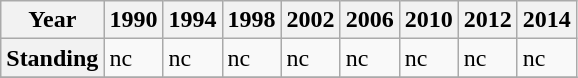<table class="wikitable">
<tr>
<th>Year</th>
<th>1990</th>
<th>1994</th>
<th>1998</th>
<th>2002</th>
<th>2006</th>
<th>2010</th>
<th>2012</th>
<th>2014</th>
</tr>
<tr>
<th>Standing</th>
<td>nc</td>
<td>nc</td>
<td>nc</td>
<td>nc</td>
<td>nc</td>
<td>nc</td>
<td>nc</td>
<td>nc</td>
</tr>
<tr>
</tr>
</table>
